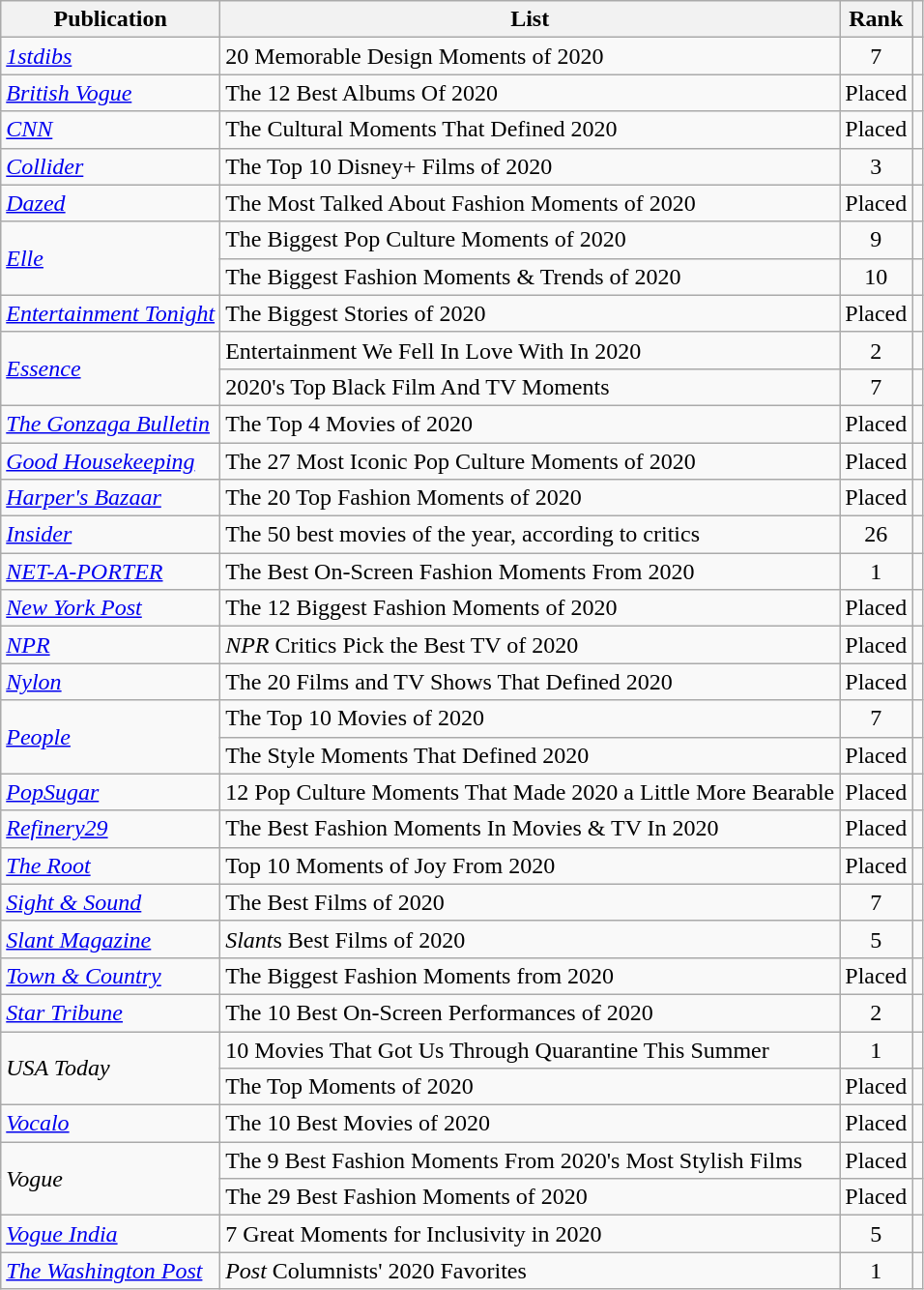<table class="wikitable plainrowheaders sortable">
<tr>
<th>Publication</th>
<th class="unsortable" scope="col">List</th>
<th data-sort-type="number">Rank</th>
<th class="unsortable" scope="col"></th>
</tr>
<tr>
<td><em><a href='#'>1stdibs</a></em></td>
<td>20 Memorable Design Moments of 2020</td>
<td style="text-align:center;">7</td>
<td style="text-align:center;"></td>
</tr>
<tr>
<td><em><a href='#'>British Vogue</a></em></td>
<td>The 12 Best Albums Of 2020</td>
<td style="text-align:center;">Placed</td>
<td style="text-align:center;"></td>
</tr>
<tr>
<td><em><a href='#'>CNN</a></em></td>
<td>The Cultural Moments That Defined 2020</td>
<td style="text-align:center;">Placed</td>
<td style="text-align:center;"></td>
</tr>
<tr>
<td><a href='#'><em>Collider</em></a></td>
<td>The Top 10 Disney+ Films of 2020</td>
<td style="text-align:center;">3</td>
<td style="text-align:center;"></td>
</tr>
<tr>
<td><em><a href='#'>Dazed</a></em></td>
<td>The Most Talked About Fashion Moments of 2020</td>
<td style="text-align:center;">Placed</td>
<td style="text-align:center;"></td>
</tr>
<tr>
<td rowspan="2"><a href='#'><em>Elle</em></a></td>
<td>The Biggest Pop Culture Moments of 2020</td>
<td style="text-align:center;">9</td>
<td style="text-align:center;"></td>
</tr>
<tr>
<td>The Biggest Fashion Moments & Trends of 2020</td>
<td style="text-align:center;">10</td>
<td style="text-align:center;"></td>
</tr>
<tr>
<td><em><a href='#'>Entertainment Tonight</a></em></td>
<td>The Biggest Stories of 2020</td>
<td style="text-align:center;">Placed</td>
<td style="text-align:center;"></td>
</tr>
<tr>
<td rowspan="2"><em><a href='#'>Essence</a></em></td>
<td>Entertainment We Fell In Love With In 2020</td>
<td style="text-align:center;">2</td>
<td style="text-align:center;"></td>
</tr>
<tr>
<td>2020's Top Black Film And TV Moments</td>
<td style="text-align:center;">7</td>
<td style="text-align:center;"></td>
</tr>
<tr>
<td><em><a href='#'>The Gonzaga Bulletin</a></em></td>
<td>The Top 4 Movies of 2020</td>
<td style="text-align:center;">Placed</td>
<td style="text-align:center;"></td>
</tr>
<tr>
<td><em><a href='#'>Good Housekeeping</a></em></td>
<td>The 27 Most Iconic Pop Culture Moments of 2020</td>
<td style="text-align:center;">Placed</td>
<td style="text-align:center;"></td>
</tr>
<tr>
<td><em><a href='#'>Harper's Bazaar</a></em></td>
<td>The 20 Top Fashion Moments of 2020</td>
<td style="text-align:center;">Placed</td>
<td style="text-align:center;"></td>
</tr>
<tr>
<td><em><a href='#'>Insider</a></em></td>
<td>The 50 best movies of the year, according to critics</td>
<td style="text-align:center;">26</td>
<td style="text-align:center;"></td>
</tr>
<tr>
<td><em><a href='#'>NET-A-PORTER</a></em></td>
<td>The Best On-Screen Fashion Moments From 2020</td>
<td style="text-align:center;">1</td>
<td style="text-align:center;"></td>
</tr>
<tr>
<td><em><a href='#'>New York Post</a></em></td>
<td>The 12 Biggest Fashion Moments of 2020</td>
<td style="text-align:center;">Placed</td>
<td style="text-align:center;"></td>
</tr>
<tr>
<td><em><a href='#'>NPR</a></em></td>
<td><em>NPR</em> Critics Pick the Best TV of 2020</td>
<td style="text-align:center;">Placed</td>
<td style="text-align:center;"></td>
</tr>
<tr>
<td><em><a href='#'>Nylon</a></em></td>
<td>The 20 Films and TV Shows That Defined 2020</td>
<td style="text-align:center;">Placed</td>
<td style="text-align:center;"></td>
</tr>
<tr>
<td rowspan="2"><a href='#'><em>People</em></a></td>
<td>The Top 10 Movies of 2020</td>
<td style="text-align:center;">7</td>
<td style="text-align:center;"></td>
</tr>
<tr>
<td>The Style Moments That Defined 2020</td>
<td style="text-align:center;">Placed</td>
<td style="text-align:center;"></td>
</tr>
<tr>
<td><em><a href='#'>PopSugar</a></em></td>
<td>12 Pop Culture Moments That Made 2020 a Little More Bearable</td>
<td style="text-align:center;">Placed</td>
<td style="text-align:center;"></td>
</tr>
<tr>
<td><em><a href='#'>Refinery29</a></em></td>
<td>The Best Fashion Moments In Movies & TV In 2020</td>
<td style="text-align:center;">Placed</td>
<td style="text-align:center;"></td>
</tr>
<tr>
<td><em><a href='#'>The Root</a></em></td>
<td>Top 10 Moments of Joy From 2020</td>
<td style="text-align:center;">Placed</td>
<td style="text-align:center;"></td>
</tr>
<tr>
<td><em><a href='#'>Sight & Sound</a></em> </td>
<td>The Best Films of 2020</td>
<td style="text-align:center;">7</td>
<td style="text-align:center;"></td>
</tr>
<tr>
<td><em><a href='#'>Slant Magazine</a></em> </td>
<td><em>Slant</em>s Best Films of 2020</td>
<td style="text-align:center;">5</td>
<td style="text-align:center;"></td>
</tr>
<tr>
<td><em><a href='#'>Town & Country</a></em></td>
<td>The Biggest Fashion Moments from 2020</td>
<td style="text-align:center;">Placed</td>
<td style="text-align:center;"></td>
</tr>
<tr>
<td><em><a href='#'>Star Tribune</a></em></td>
<td>The 10 Best On-Screen Performances of 2020</td>
<td style="text-align:center;">2</td>
<td style="text-align:center;"></td>
</tr>
<tr>
<td rowspan="2"><em>USA Today</em></td>
<td>10 Movies That Got Us Through Quarantine This Summer</td>
<td style="text-align:center;">1</td>
<td style="text-align:center;"></td>
</tr>
<tr>
<td>The Top Moments of 2020</td>
<td style="text-align:center;">Placed</td>
<td style="text-align:center;"></td>
</tr>
<tr>
<td><em><a href='#'>Vocalo</a></em></td>
<td>The 10 Best Movies of 2020</td>
<td style="text-align:center;">Placed</td>
<td style="text-align:center;"></td>
</tr>
<tr>
<td rowspan="2"><em>Vogue</em></td>
<td>The 9 Best Fashion Moments From 2020's Most Stylish Films</td>
<td style="text-align:center;">Placed</td>
<td style="text-align:center;"></td>
</tr>
<tr>
<td>The 29 Best Fashion Moments of 2020</td>
<td style="text-align:center;">Placed</td>
<td style="text-align:center;"></td>
</tr>
<tr>
<td><em><a href='#'>Vogue India</a></em></td>
<td>7 Great Moments for Inclusivity in 2020</td>
<td style="text-align:center;">5</td>
<td style="text-align:center;"></td>
</tr>
<tr>
<td><em><a href='#'>The Washington Post</a></em> </td>
<td><em>Post</em> Columnists' 2020 Favorites</td>
<td style="text-align:center;">1</td>
<td style="text-align:center;"></td>
</tr>
</table>
